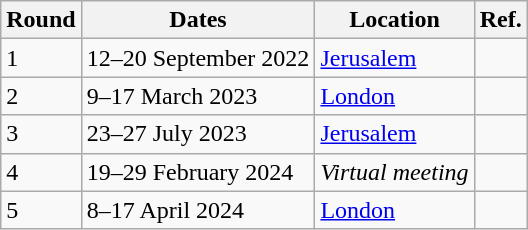<table class="wikitable sortable">
<tr>
<th>Round</th>
<th>Dates</th>
<th>Location</th>
<th>Ref.</th>
</tr>
<tr>
<td>1</td>
<td>12–20 September 2022</td>
<td><a href='#'>Jerusalem</a></td>
<td></td>
</tr>
<tr>
<td>2</td>
<td>9–17 March 2023</td>
<td><a href='#'>London</a></td>
<td></td>
</tr>
<tr>
<td>3</td>
<td>23–27 July 2023</td>
<td><a href='#'>Jerusalem</a></td>
<td></td>
</tr>
<tr>
<td>4</td>
<td>19–29 February 2024</td>
<td><em>Virtual meeting</em></td>
<td></td>
</tr>
<tr>
<td>5</td>
<td>8–17 April 2024</td>
<td><a href='#'>London</a></td>
<td></td>
</tr>
</table>
